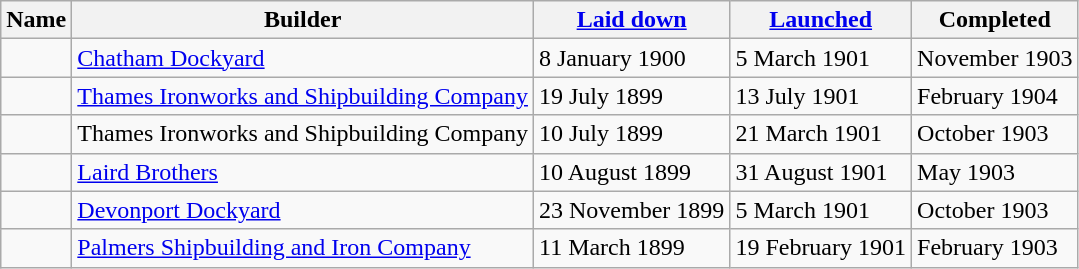<table class="wikitable plainrowheaders">
<tr>
<th scope="col">Name</th>
<th scope="col">Builder</th>
<th scope="col"><a href='#'>Laid down</a></th>
<th scope="col"><a href='#'>Launched</a></th>
<th scope="col">Completed</th>
</tr>
<tr>
<td scope="row"></td>
<td><a href='#'>Chatham Dockyard</a></td>
<td>8 January 1900</td>
<td>5 March 1901</td>
<td>November 1903</td>
</tr>
<tr>
<td scope="row"></td>
<td><a href='#'>Thames Ironworks and Shipbuilding Company</a></td>
<td>19 July 1899</td>
<td>13 July 1901</td>
<td>February 1904</td>
</tr>
<tr>
<td scope="row"></td>
<td>Thames Ironworks and Shipbuilding Company</td>
<td>10 July 1899</td>
<td>21 March 1901</td>
<td>October 1903</td>
</tr>
<tr>
<td scope="row"></td>
<td><a href='#'>Laird Brothers</a></td>
<td>10 August 1899</td>
<td>31 August 1901</td>
<td>May 1903</td>
</tr>
<tr>
<td scope="row"></td>
<td><a href='#'>Devonport Dockyard</a></td>
<td>23 November 1899</td>
<td>5 March 1901</td>
<td>October 1903</td>
</tr>
<tr>
<td scope="row"></td>
<td><a href='#'>Palmers Shipbuilding and Iron Company</a></td>
<td>11 March 1899</td>
<td>19 February 1901</td>
<td>February 1903</td>
</tr>
</table>
